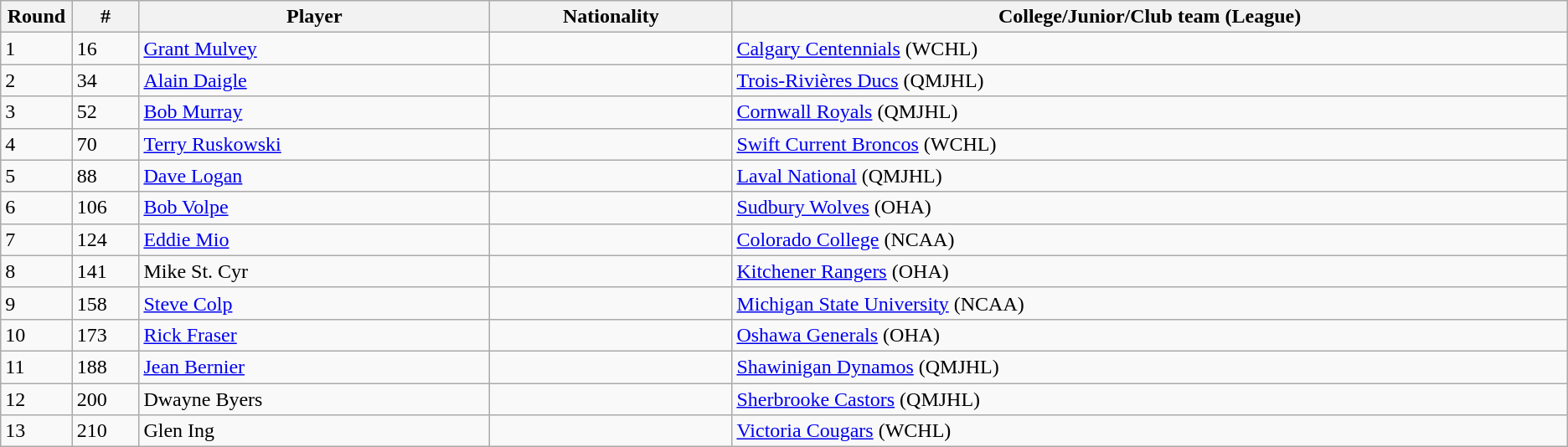<table class="wikitable">
<tr align="center">
<th bgcolor="#DDDDFF" width="4.0%">Round</th>
<th bgcolor="#DDDDFF" width="4.0%">#</th>
<th bgcolor="#DDDDFF" width="21.0%">Player</th>
<th bgcolor="#DDDDFF" width="14.5%">Nationality</th>
<th bgcolor="#DDDDFF" width="50.0%">College/Junior/Club team (League)</th>
</tr>
<tr>
<td>1</td>
<td>16</td>
<td><a href='#'>Grant Mulvey</a></td>
<td></td>
<td><a href='#'>Calgary Centennials</a> (WCHL)</td>
</tr>
<tr>
<td>2</td>
<td>34</td>
<td><a href='#'>Alain Daigle</a></td>
<td></td>
<td><a href='#'>Trois-Rivières Ducs</a> (QMJHL)</td>
</tr>
<tr>
<td>3</td>
<td>52</td>
<td><a href='#'>Bob Murray</a></td>
<td></td>
<td><a href='#'>Cornwall Royals</a> (QMJHL)</td>
</tr>
<tr>
<td>4</td>
<td>70</td>
<td><a href='#'>Terry Ruskowski</a></td>
<td></td>
<td><a href='#'>Swift Current Broncos</a> (WCHL)</td>
</tr>
<tr>
<td>5</td>
<td>88</td>
<td><a href='#'>Dave Logan</a></td>
<td></td>
<td><a href='#'>Laval National</a> (QMJHL)</td>
</tr>
<tr>
<td>6</td>
<td>106</td>
<td><a href='#'>Bob Volpe</a></td>
<td></td>
<td><a href='#'>Sudbury Wolves</a> (OHA)</td>
</tr>
<tr>
<td>7</td>
<td>124</td>
<td><a href='#'>Eddie Mio</a></td>
<td></td>
<td><a href='#'>Colorado College</a> (NCAA)</td>
</tr>
<tr>
<td>8</td>
<td>141</td>
<td>Mike St. Cyr</td>
<td></td>
<td><a href='#'>Kitchener Rangers</a> (OHA)</td>
</tr>
<tr>
<td>9</td>
<td>158</td>
<td><a href='#'>Steve Colp</a></td>
<td></td>
<td><a href='#'>Michigan State University</a> (NCAA)</td>
</tr>
<tr>
<td>10</td>
<td>173</td>
<td><a href='#'>Rick Fraser</a></td>
<td></td>
<td><a href='#'>Oshawa Generals</a> (OHA)</td>
</tr>
<tr>
<td>11</td>
<td>188</td>
<td><a href='#'>Jean Bernier</a></td>
<td></td>
<td><a href='#'>Shawinigan Dynamos</a> (QMJHL)</td>
</tr>
<tr>
<td>12</td>
<td>200</td>
<td>Dwayne Byers</td>
<td></td>
<td><a href='#'>Sherbrooke Castors</a> (QMJHL)</td>
</tr>
<tr>
<td>13</td>
<td>210</td>
<td>Glen Ing</td>
<td></td>
<td><a href='#'>Victoria Cougars</a> (WCHL)</td>
</tr>
</table>
